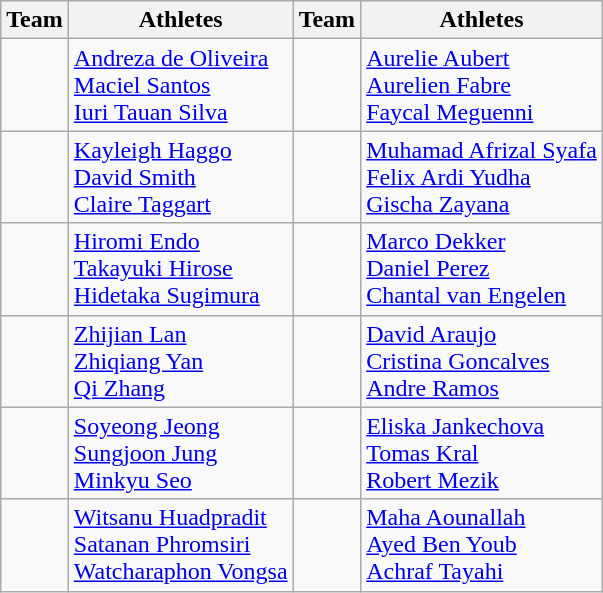<table class=wikitable style="text-align:left">
<tr>
<th>Team</th>
<th>Athletes</th>
<th>Team</th>
<th>Athletes</th>
</tr>
<tr>
<td valign=top></td>
<td align=left><a href='#'>Andreza de Oliveira</a><br><a href='#'>Maciel Santos</a><br><a href='#'>Iuri Tauan  Silva</a></td>
<td valign=top></td>
<td align=left><a href='#'>Aurelie  Aubert</a><br><a href='#'>Aurelien  Fabre</a><br><a href='#'>Faycal  Meguenni</a></td>
</tr>
<tr>
<td valign=top></td>
<td align=left><a href='#'>Kayleigh  Haggo</a><br><a href='#'>David  Smith</a><br><a href='#'>Claire  Taggart</a></td>
<td valign=top></td>
<td align=left><a href='#'>Muhamad Afrizal Syafa</a><br><a href='#'>Felix Ardi Yudha</a><br><a href='#'>Gischa Zayana</a></td>
</tr>
<tr>
<td valign=top></td>
<td align=left><a href='#'>Hiromi  Endo</a><br><a href='#'>Takayuki  Hirose</a><br><a href='#'>Hidetaka  Sugimura</a></td>
<td valign=top></td>
<td align=left><a href='#'>Marco  Dekker</a><br><a href='#'>Daniel  Perez</a><br><a href='#'>Chantal van Engelen</a></td>
</tr>
<tr>
<td valign=top></td>
<td align=left><a href='#'>Zhijian Lan</a><br><a href='#'>Zhiqiang  Yan</a><br><a href='#'>Qi  Zhang</a></td>
<td valign=top></td>
<td align=left><a href='#'>David  Araujo</a><br><a href='#'>Cristina Goncalves</a><br><a href='#'>Andre  Ramos</a></td>
</tr>
<tr>
<td valign=top></td>
<td align=left><a href='#'>Soyeong  Jeong</a><br><a href='#'>Sungjoon  Jung</a><br><a href='#'>Minkyu  Seo</a></td>
<td valign=top></td>
<td align=left><a href='#'>Eliska  Jankechova</a><br><a href='#'>Tomas  Kral</a><br><a href='#'>Robert  Mezik</a></td>
</tr>
<tr>
<td valign=top></td>
<td align=left><a href='#'>Witsanu  Huadpradit</a><br><a href='#'>Satanan Phromsiri</a><br><a href='#'>Watcharaphon  Vongsa</a></td>
<td valign=top></td>
<td align=left><a href='#'>Maha  Aounallah</a><br><a href='#'>Ayed Ben Youb</a><br><a href='#'>Achraf  Tayahi</a></td>
</tr>
</table>
